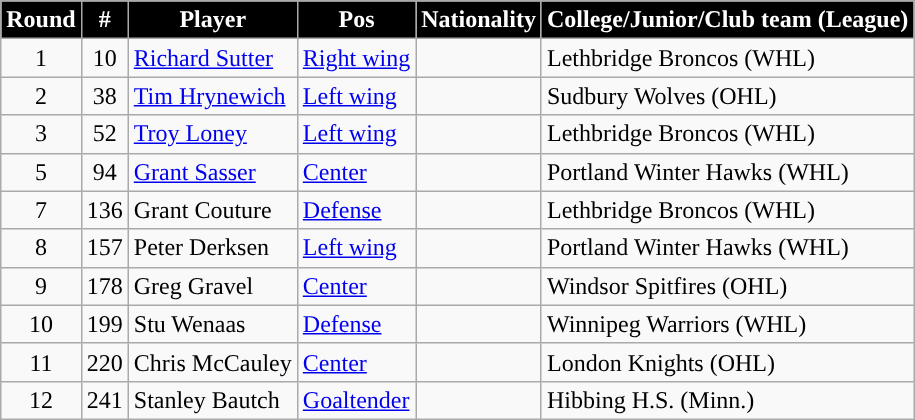<table class="wikitable">
<tr>
<th style="color:white; background:#000000; ">Round</th>
<th style="color:white; background:#000000; ">#</th>
<th style="color:white; background:#000000; ">Player</th>
<th style="color:white; background:#000000; ">Pos</th>
<th style="color:white; background:#000000; ">Nationality</th>
<th style="color:white; background:#000000; ">College/Junior/Club team (League)</th>
</tr>
<tr>
<td align=center>1</td>
<td align=center>10</td>
<td><a href='#'>Richard Sutter</a></td>
<td><a href='#'>Right wing</a></td>
<td></td>
<td>Lethbridge Broncos (WHL)</td>
</tr>
<tr>
<td align=center>2</td>
<td align=center>38</td>
<td><a href='#'>Tim Hrynewich</a></td>
<td><a href='#'>Left wing</a></td>
<td></td>
<td>Sudbury Wolves (OHL)</td>
</tr>
<tr>
<td align=center>3</td>
<td align=center>52</td>
<td><a href='#'>Troy Loney</a></td>
<td><a href='#'>Left wing</a></td>
<td></td>
<td>Lethbridge Broncos (WHL)</td>
</tr>
<tr>
<td align=center>5</td>
<td align=center>94</td>
<td><a href='#'>Grant Sasser</a></td>
<td><a href='#'>Center</a></td>
<td></td>
<td>Portland Winter Hawks (WHL)</td>
</tr>
<tr>
<td align=center>7</td>
<td align=center>136</td>
<td>Grant Couture</td>
<td><a href='#'>Defense</a></td>
<td></td>
<td>Lethbridge Broncos (WHL)</td>
</tr>
<tr>
<td align=center>8</td>
<td align=center>157</td>
<td>Peter Derksen</td>
<td><a href='#'>Left wing</a></td>
<td></td>
<td>Portland Winter Hawks (WHL)</td>
</tr>
<tr>
<td align=center>9</td>
<td align=center>178</td>
<td>Greg Gravel</td>
<td><a href='#'>Center</a></td>
<td></td>
<td>Windsor Spitfires (OHL)</td>
</tr>
<tr>
<td align=center>10</td>
<td align=center>199</td>
<td>Stu Wenaas</td>
<td><a href='#'>Defense</a></td>
<td></td>
<td>Winnipeg Warriors (WHL)</td>
</tr>
<tr>
<td align=center>11</td>
<td align=center>220</td>
<td>Chris McCauley</td>
<td><a href='#'>Center</a></td>
<td></td>
<td>London Knights (OHL)</td>
</tr>
<tr>
<td align=center>12</td>
<td align=center>241</td>
<td>Stanley Bautch</td>
<td><a href='#'>Goaltender</a></td>
<td></td>
<td>Hibbing H.S. (Minn.)</td>
</tr>
</table>
